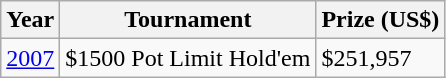<table class="wikitable">
<tr>
<th>Year</th>
<th>Tournament</th>
<th>Prize (US$)</th>
</tr>
<tr>
<td><a href='#'>2007</a></td>
<td>$1500 Pot Limit Hold'em</td>
<td>$251,957</td>
</tr>
</table>
